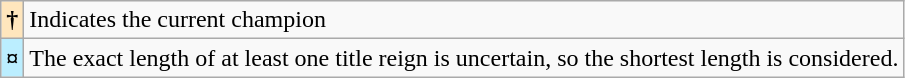<table class="wikitable">
<tr>
<th style="background-color: #ffe6bd">†</th>
<td>Indicates the current champion</td>
</tr>
<tr>
<th style="background-color:#bbeeff">¤</th>
<td>The exact length of at least one title reign is uncertain, so the shortest length is considered.</td>
</tr>
</table>
